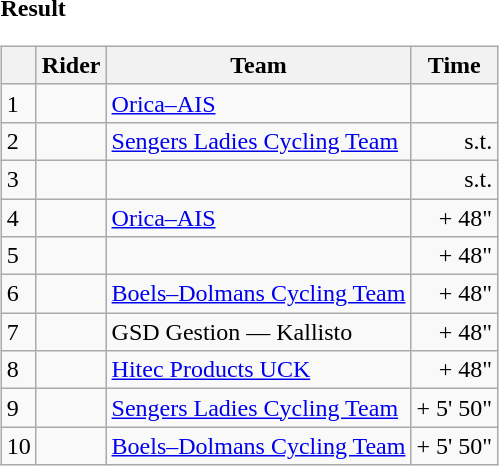<table>
<tr>
<td><strong>Result</strong><br><table class="wikitable">
<tr>
<th></th>
<th>Rider</th>
<th>Team</th>
<th>Time</th>
</tr>
<tr>
<td>1</td>
<td></td>
<td><a href='#'>Orica–AIS</a></td>
<td align="right"></td>
</tr>
<tr>
<td>2</td>
<td></td>
<td><a href='#'>Sengers Ladies Cycling Team</a></td>
<td align="right">s.t.</td>
</tr>
<tr>
<td>3</td>
<td></td>
<td></td>
<td align="right">s.t.</td>
</tr>
<tr>
<td>4</td>
<td></td>
<td><a href='#'>Orica–AIS</a></td>
<td align="right">+ 48"</td>
</tr>
<tr>
<td>5</td>
<td></td>
<td></td>
<td align="right">+ 48"</td>
</tr>
<tr>
<td>6</td>
<td></td>
<td><a href='#'>Boels–Dolmans Cycling Team</a></td>
<td align="right">+ 48"</td>
</tr>
<tr>
<td>7</td>
<td></td>
<td>GSD Gestion — Kallisto</td>
<td align="right">+ 48"</td>
</tr>
<tr>
<td>8</td>
<td></td>
<td><a href='#'>Hitec Products UCK</a></td>
<td align="right">+ 48"</td>
</tr>
<tr>
<td>9</td>
<td></td>
<td><a href='#'>Sengers Ladies Cycling Team</a></td>
<td align="right">+ 5' 50"</td>
</tr>
<tr>
<td>10</td>
<td></td>
<td><a href='#'>Boels–Dolmans Cycling Team</a></td>
<td align="right">+ 5' 50"</td>
</tr>
</table>
</td>
</tr>
</table>
